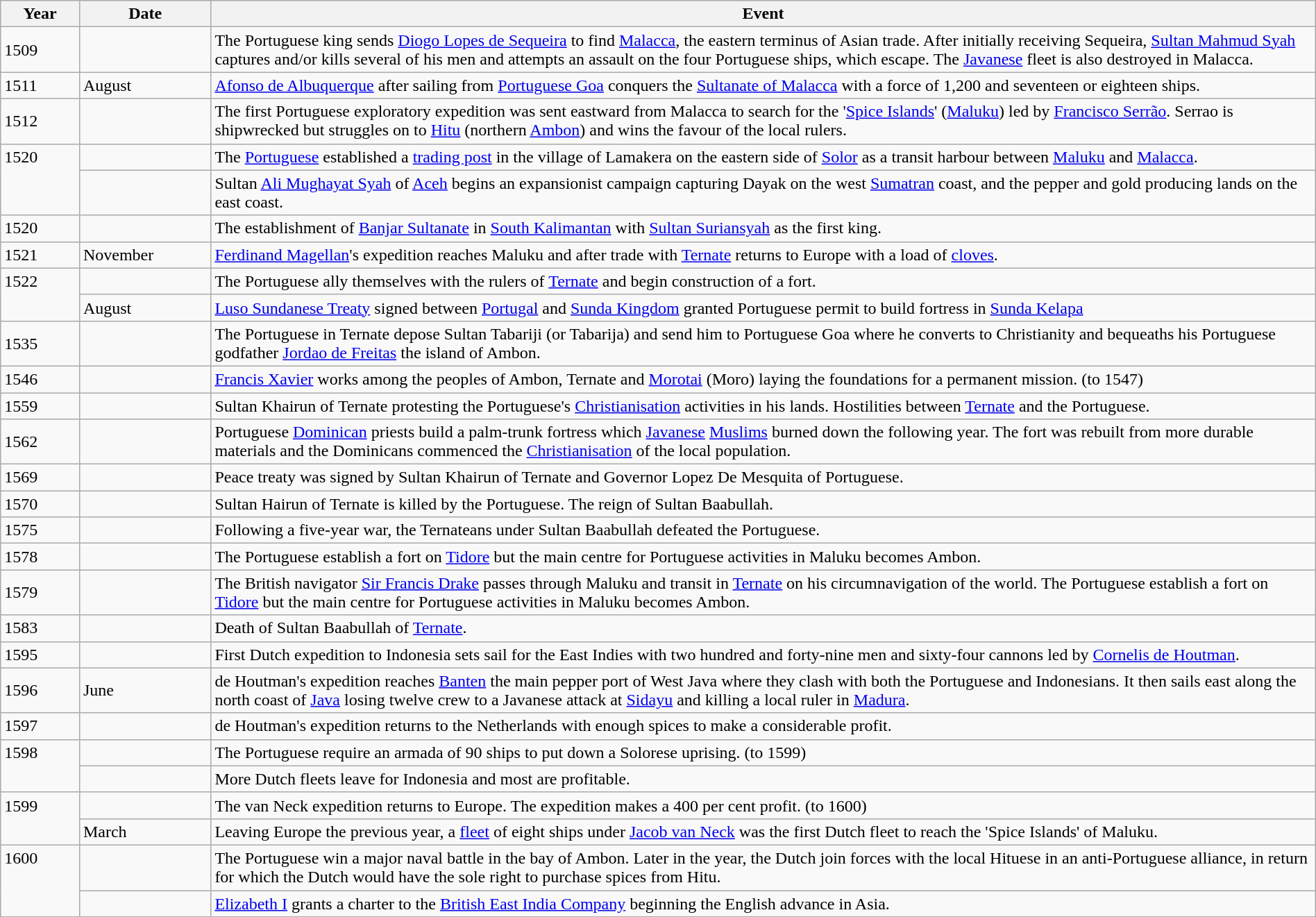<table class="wikitable" width="100%">
<tr>
<th style="width:6%">Year</th>
<th style="width:10%">Date</th>
<th>Event</th>
</tr>
<tr>
<td>1509</td>
<td></td>
<td>The Portuguese king sends <a href='#'>Diogo Lopes de Sequeira</a> to find <a href='#'>Malacca</a>, the eastern terminus of Asian trade. After initially receiving Sequeira, <a href='#'>Sultan Mahmud Syah</a> captures and/or kills several of his men and attempts an assault on the four Portuguese ships, which escape. The <a href='#'>Javanese</a> fleet is also destroyed in Malacca.</td>
</tr>
<tr>
<td>1511</td>
<td>August</td>
<td><a href='#'>Afonso de Albuquerque</a> after sailing from <a href='#'>Portuguese Goa</a> conquers the <a href='#'>Sultanate of Malacca</a> with a force of 1,200 and seventeen or eighteen ships.</td>
</tr>
<tr>
<td>1512</td>
<td></td>
<td>The first Portuguese exploratory expedition was sent eastward from Malacca to search for the '<a href='#'>Spice Islands</a>' (<a href='#'>Maluku</a>) led by <a href='#'>Francisco Serrão</a>. Serrao is shipwrecked but struggles on to <a href='#'>Hitu</a> (northern <a href='#'>Ambon</a>) and wins the favour of the local rulers.</td>
</tr>
<tr>
<td rowspan="2" valign="top">1520</td>
<td></td>
<td>The <a href='#'>Portuguese</a> established a <a href='#'>trading post</a> in the village of Lamakera on the eastern side of <a href='#'>Solor</a> as a transit harbour between <a href='#'>Maluku</a> and <a href='#'>Malacca</a>.</td>
</tr>
<tr>
<td></td>
<td>Sultan <a href='#'>Ali Mughayat Syah</a> of <a href='#'>Aceh</a> begins an expansionist campaign capturing Dayak on the west <a href='#'>Sumatran</a> coast, and the pepper and gold producing lands on the east coast.</td>
</tr>
<tr>
<td>1520</td>
<td></td>
<td>The establishment of <a href='#'>Banjar Sultanate</a> in <a href='#'>South Kalimantan</a> with <a href='#'>Sultan Suriansyah</a> as the first king.</td>
</tr>
<tr>
<td>1521</td>
<td>November</td>
<td><a href='#'>Ferdinand Magellan</a>'s expedition reaches Maluku and after trade with <a href='#'>Ternate</a> returns to Europe with a load of <a href='#'>cloves</a>.</td>
</tr>
<tr>
<td rowspan="2" valign="top">1522</td>
<td></td>
<td>The Portuguese ally themselves with the rulers of <a href='#'>Ternate</a> and begin construction of a fort.</td>
</tr>
<tr>
<td>August</td>
<td><a href='#'>Luso Sundanese Treaty</a> signed between <a href='#'>Portugal</a> and <a href='#'>Sunda Kingdom</a> granted Portuguese permit to build fortress in <a href='#'>Sunda Kelapa</a></td>
</tr>
<tr>
<td>1535</td>
<td></td>
<td>The Portuguese in Ternate depose Sultan Tabariji (or Tabarija) and send him to Portuguese Goa where he converts to Christianity and bequeaths his Portuguese godfather <a href='#'>Jordao de Freitas</a> the island of Ambon.</td>
</tr>
<tr>
<td>1546</td>
<td></td>
<td><a href='#'>Francis Xavier</a> works among the peoples of Ambon, Ternate and <a href='#'>Morotai</a> (Moro) laying the foundations for a permanent mission. (to 1547)</td>
</tr>
<tr>
<td>1559</td>
<td></td>
<td>Sultan Khairun of Ternate protesting the Portuguese's <a href='#'>Christianisation</a> activities in his lands. Hostilities between <a href='#'>Ternate</a> and the Portuguese.</td>
</tr>
<tr>
<td>1562</td>
<td></td>
<td>Portuguese <a href='#'>Dominican</a> priests build a palm-trunk fortress which <a href='#'>Javanese</a> <a href='#'>Muslims</a> burned down the following year. The fort was rebuilt from more durable materials and the Dominicans commenced the <a href='#'>Christianisation</a> of the local population.</td>
</tr>
<tr>
<td>1569</td>
<td></td>
<td>Peace treaty was signed by Sultan Khairun of Ternate and Governor Lopez De Mesquita of Portuguese.</td>
</tr>
<tr>
<td>1570</td>
<td></td>
<td>Sultan Hairun of Ternate is killed by the Portuguese. The reign of Sultan Baabullah.</td>
</tr>
<tr>
<td>1575</td>
<td></td>
<td>Following a five-year war, the Ternateans under Sultan Baabullah defeated the Portuguese.</td>
</tr>
<tr>
<td>1578</td>
<td></td>
<td>The Portuguese establish a fort on <a href='#'>Tidore</a> but the main centre for Portuguese activities in Maluku becomes Ambon.</td>
</tr>
<tr>
<td>1579</td>
<td></td>
<td>The British navigator <a href='#'>Sir Francis Drake</a> passes through Maluku and transit in <a href='#'>Ternate</a> on his circumnavigation of the world. The Portuguese establish a fort on <a href='#'>Tidore</a> but the main centre for Portuguese activities in Maluku becomes Ambon.</td>
</tr>
<tr>
<td>1583</td>
<td></td>
<td>Death of Sultan Baabullah of <a href='#'>Ternate</a>.</td>
</tr>
<tr>
<td>1595</td>
<td></td>
<td>First Dutch expedition to Indonesia sets sail for the East Indies with two hundred and forty-nine men and sixty-four cannons led by <a href='#'>Cornelis de Houtman</a>.</td>
</tr>
<tr>
<td>1596</td>
<td>June</td>
<td>de Houtman's expedition reaches <a href='#'>Banten</a> the main pepper port of West Java where they clash with both the Portuguese and Indonesians. It then sails east along the north coast of <a href='#'>Java</a> losing twelve crew to a Javanese attack at <a href='#'>Sidayu</a> and killing a local ruler in <a href='#'>Madura</a>.</td>
</tr>
<tr>
<td>1597</td>
<td></td>
<td>de Houtman's expedition returns to the Netherlands with enough spices to make a considerable profit.</td>
</tr>
<tr>
<td rowspan="2" valign="top">1598</td>
<td></td>
<td>The Portuguese require an armada of 90 ships to put down a Solorese uprising. (to 1599)</td>
</tr>
<tr>
<td></td>
<td>More Dutch fleets leave for Indonesia and most are profitable.</td>
</tr>
<tr>
<td rowspan="2" valign="top">1599</td>
<td></td>
<td>The van Neck expedition returns to Europe. The expedition makes a 400 per cent profit. (to 1600)</td>
</tr>
<tr>
<td>March</td>
<td>Leaving Europe the previous year, a <a href='#'>fleet</a> of eight ships under <a href='#'>Jacob van Neck</a> was the first Dutch fleet to reach the 'Spice Islands' of Maluku.</td>
</tr>
<tr>
<td rowspan="2" valign="top">1600</td>
<td></td>
<td>The Portuguese win a major naval battle in the bay of Ambon. Later in the year, the Dutch join forces with the local Hituese in an anti-Portuguese alliance, in return for which the Dutch would have the sole right to purchase spices from Hitu.</td>
</tr>
<tr>
<td></td>
<td><a href='#'>Elizabeth I</a> grants a charter to the <a href='#'>British East India Company</a> beginning the English advance in Asia.</td>
</tr>
</table>
